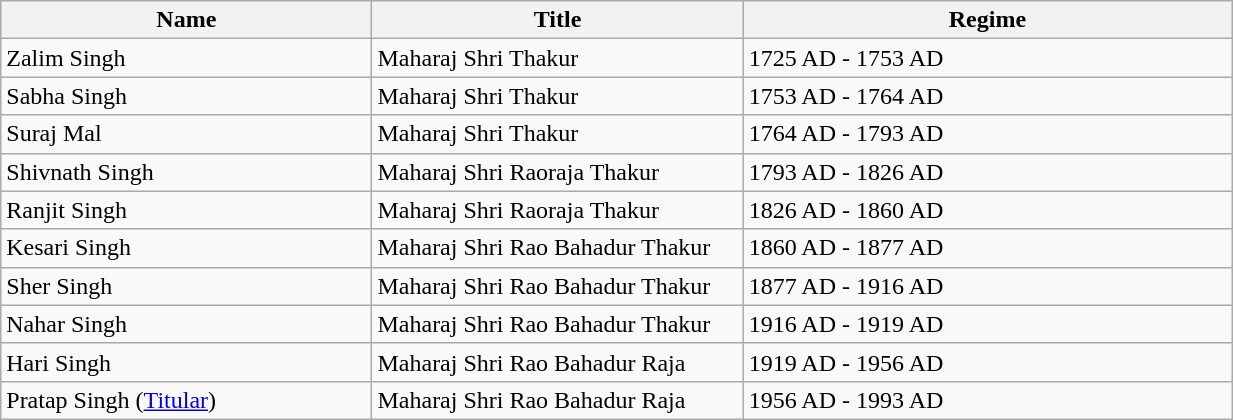<table class="wikitable sortable" style="width:65%;">
<tr>
<th width=19%>Name</th>
<th width=19%>Title</th>
<th width=25%>Regime</th>
</tr>
<tr>
<td sortname>Zalim Singh</td>
<td sort>Maharaj Shri Thakur</td>
<td>1725 AD - 1753 AD</td>
</tr>
<tr>
<td sortname>Sabha Singh</td>
<td sort>Maharaj Shri Thakur</td>
<td>1753 AD - 1764 AD</td>
</tr>
<tr>
<td sortname>Suraj Mal</td>
<td sort>Maharaj Shri Thakur</td>
<td>1764 AD - 1793 AD</td>
</tr>
<tr>
<td sortname>Shivnath Singh</td>
<td sort>Maharaj Shri Raoraja Thakur</td>
<td>1793 AD - 1826 AD</td>
</tr>
<tr>
<td sortname>Ranjit Singh</td>
<td sort>Maharaj Shri Raoraja Thakur</td>
<td>1826 AD - 1860 AD</td>
</tr>
<tr>
<td sortname>Kesari Singh</td>
<td sort>Maharaj Shri Rao Bahadur Thakur</td>
<td>1860 AD - 1877 AD</td>
</tr>
<tr>
<td sortname>Sher Singh</td>
<td sort>Maharaj Shri Rao Bahadur Thakur</td>
<td>1877 AD - 1916 AD</td>
</tr>
<tr>
<td sortname>Nahar Singh</td>
<td sort>Maharaj Shri Rao Bahadur Thakur</td>
<td>1916 AD - 1919 AD</td>
</tr>
<tr>
<td sortname>Hari Singh</td>
<td sort>Maharaj Shri Rao Bahadur Raja</td>
<td>1919 AD - 1956 AD</td>
</tr>
<tr>
<td sortname>Pratap Singh (<a href='#'>Titular</a>)</td>
<td sort>Maharaj Shri Rao Bahadur Raja</td>
<td>1956 AD - 1993 AD</td>
</tr>
</table>
